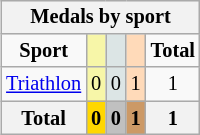<table class="wikitable" style="font-size:85%; float:right">
<tr style="background:#efefef;">
<th colspan=7><strong>Medals by sport</strong></th>
</tr>
<tr align=center>
<td><strong>Sport</strong></td>
<td style="background:#f7f6a8;"></td>
<td style="background:#dce5e5;"></td>
<td style="background:#ffdab9;"></td>
<td><strong>Total</strong></td>
</tr>
<tr align=center>
<td><a href='#'>Triathlon</a></td>
<td style="background:#f7f6a8;">0</td>
<td style="background:#dce5e5;">0</td>
<td style="background:#ffdab9;">1</td>
<td>1</td>
</tr>
<tr align=center>
<th><strong>Total</strong></th>
<th style="background:gold;"><strong>0</strong></th>
<th style="background:silver;"><strong>0</strong></th>
<th style="background:#c96;"><strong>1</strong></th>
<th><strong>1</strong></th>
</tr>
</table>
